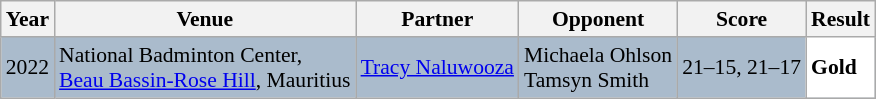<table class="sortable wikitable" style="font-size: 90%;">
<tr>
<th>Year</th>
<th>Venue</th>
<th>Partner</th>
<th>Opponent</th>
<th>Score</th>
<th>Result</th>
</tr>
<tr style="background:#AABBCC">
<td align="center">2022</td>
<td align="left">National Badminton Center,<br><a href='#'>Beau Bassin-Rose Hill</a>, Mauritius</td>
<td align="left"> <a href='#'>Tracy Naluwooza</a></td>
<td align="left"> Michaela Ohlson<br> Tamsyn Smith</td>
<td align="left">21–15, 21–17</td>
<td style="text-align:left; background:white"> <strong>Gold</strong></td>
</tr>
</table>
